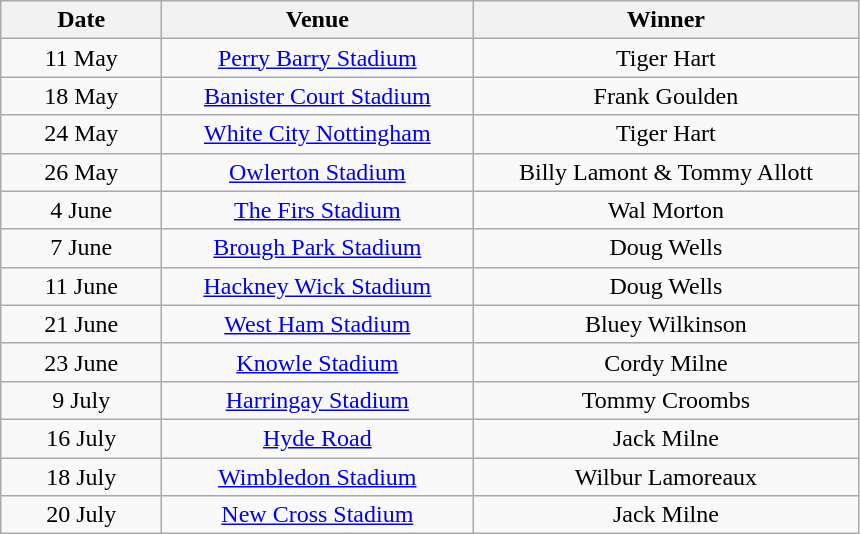<table class="wikitable" style="text-align:center">
<tr>
<th width=100>Date</th>
<th width=200>Venue</th>
<th width=250>Winner</th>
</tr>
<tr>
<td>11 May</td>
<td><a href='#'>Perry Barry Stadium</a></td>
<td>Tiger Hart</td>
</tr>
<tr>
<td>18 May</td>
<td><a href='#'>Banister Court Stadium</a></td>
<td>Frank Goulden</td>
</tr>
<tr>
<td>24 May</td>
<td><a href='#'>White City Nottingham</a></td>
<td>Tiger Hart</td>
</tr>
<tr>
<td>26 May</td>
<td><a href='#'>Owlerton Stadium</a></td>
<td>Billy Lamont & Tommy Allott</td>
</tr>
<tr>
<td>4 June</td>
<td><a href='#'>The Firs Stadium</a></td>
<td>Wal Morton</td>
</tr>
<tr>
<td>7 June</td>
<td><a href='#'>Brough Park Stadium</a></td>
<td>Doug Wells</td>
</tr>
<tr>
<td>11 June</td>
<td><a href='#'>Hackney Wick Stadium</a></td>
<td>Doug Wells</td>
</tr>
<tr>
<td>21 June</td>
<td><a href='#'>West Ham Stadium</a></td>
<td>Bluey Wilkinson</td>
</tr>
<tr>
<td>23 June</td>
<td><a href='#'>Knowle Stadium</a></td>
<td>Cordy Milne</td>
</tr>
<tr>
<td>9 July</td>
<td><a href='#'>Harringay Stadium</a></td>
<td>Tommy Croombs</td>
</tr>
<tr>
<td>16 July</td>
<td><a href='#'>Hyde Road</a></td>
<td>Jack Milne</td>
</tr>
<tr>
<td>18 July</td>
<td><a href='#'>Wimbledon Stadium</a></td>
<td>Wilbur Lamoreaux</td>
</tr>
<tr>
<td>20 July</td>
<td><a href='#'>New Cross Stadium</a></td>
<td>Jack Milne</td>
</tr>
</table>
